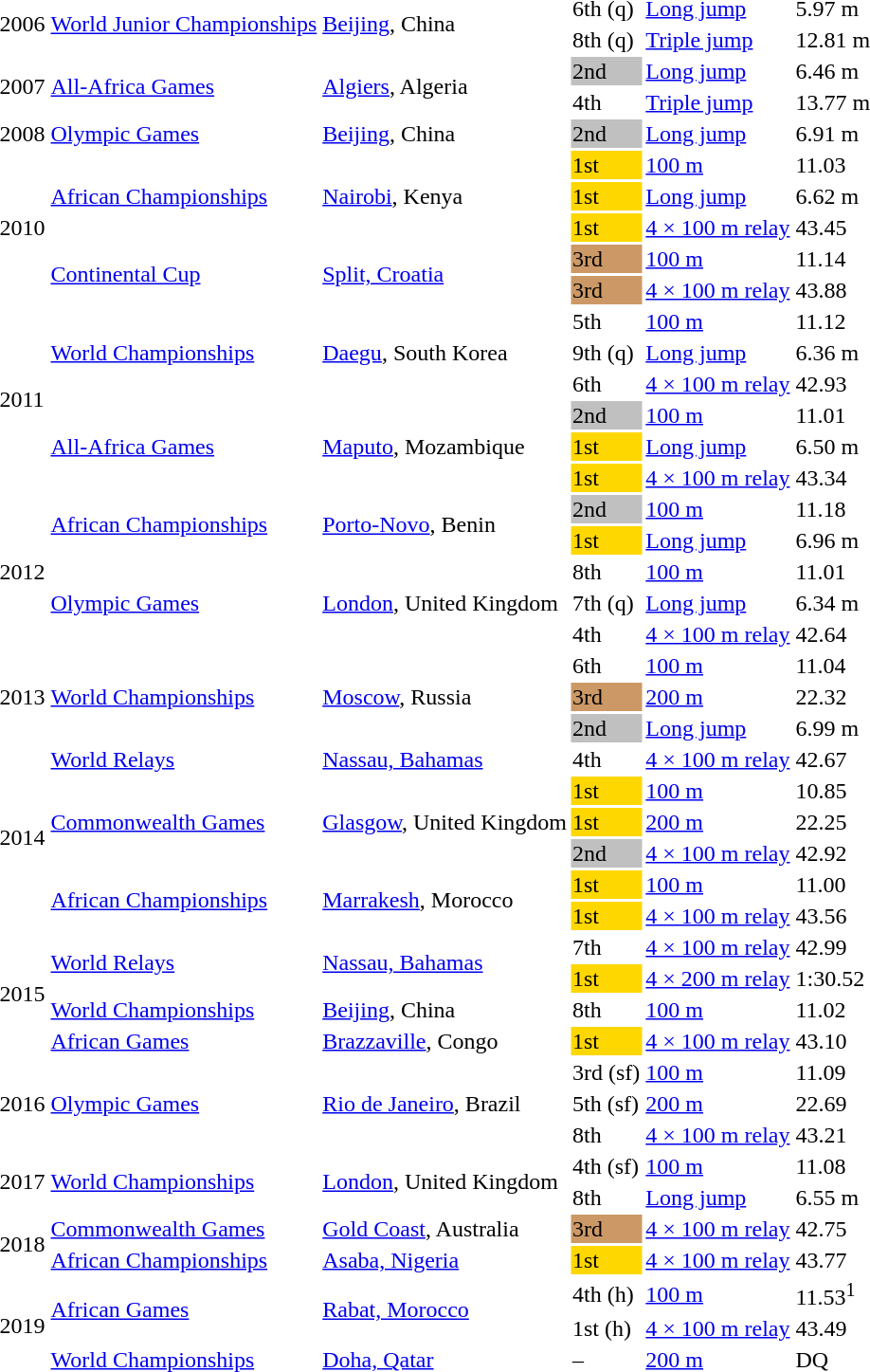<table>
<tr>
<td rowspan=2>2006</td>
<td rowspan=2><a href='#'>World Junior Championships</a></td>
<td rowspan=2><a href='#'>Beijing</a>, China</td>
<td>6th (q)</td>
<td><a href='#'>Long jump</a></td>
<td>5.97 m</td>
</tr>
<tr>
<td>8th (q)</td>
<td><a href='#'>Triple jump</a></td>
<td>12.81 m</td>
</tr>
<tr>
<td rowspan=2>2007</td>
<td rowspan=2><a href='#'>All-Africa Games</a></td>
<td rowspan=2><a href='#'>Algiers</a>, Algeria</td>
<td bgcolor=silver>2nd</td>
<td><a href='#'>Long jump</a></td>
<td>6.46 m</td>
</tr>
<tr>
<td>4th</td>
<td><a href='#'>Triple jump</a></td>
<td>13.77 m</td>
</tr>
<tr>
<td>2008</td>
<td><a href='#'>Olympic Games</a></td>
<td><a href='#'>Beijing</a>, China</td>
<td bgcolor=silver>2nd</td>
<td><a href='#'>Long jump</a></td>
<td>6.91 m</td>
</tr>
<tr>
<td rowspan=5>2010</td>
<td rowspan=3><a href='#'>African Championships</a></td>
<td rowspan=3><a href='#'>Nairobi</a>, Kenya</td>
<td bgcolor=gold>1st</td>
<td><a href='#'>100 m</a></td>
<td>11.03</td>
</tr>
<tr>
<td bgcolor=gold>1st</td>
<td><a href='#'>Long jump</a></td>
<td>6.62 m</td>
</tr>
<tr>
<td bgcolor=gold>1st</td>
<td><a href='#'>4 × 100 m relay</a></td>
<td>43.45 </td>
</tr>
<tr>
<td rowspan=2><a href='#'>Continental Cup</a></td>
<td rowspan=2><a href='#'>Split, Croatia</a></td>
<td bgcolor=cc9966>3rd</td>
<td><a href='#'>100 m</a></td>
<td>11.14</td>
</tr>
<tr>
<td bgcolor=cc9966>3rd</td>
<td><a href='#'>4 × 100 m relay</a></td>
<td>43.88</td>
</tr>
<tr>
<td rowspan=6>2011</td>
<td rowspan=3><a href='#'>World Championships</a></td>
<td rowspan=3><a href='#'>Daegu</a>, South Korea</td>
<td>5th</td>
<td><a href='#'>100 m</a></td>
<td>11.12</td>
</tr>
<tr>
<td>9th (q)</td>
<td><a href='#'>Long jump</a></td>
<td>6.36 m</td>
</tr>
<tr>
<td>6th</td>
<td><a href='#'>4 × 100 m relay</a></td>
<td>42.93</td>
</tr>
<tr>
<td rowspan=3><a href='#'>All-Africa Games</a></td>
<td rowspan=3><a href='#'>Maputo</a>, Mozambique</td>
<td bgcolor=silver>2nd</td>
<td><a href='#'>100 m</a></td>
<td>11.01 </td>
</tr>
<tr>
<td bgcolor=gold>1st</td>
<td><a href='#'>Long jump</a></td>
<td>6.50 m </td>
</tr>
<tr>
<td bgcolor=gold>1st</td>
<td><a href='#'>4 × 100 m relay</a></td>
<td>43.34</td>
</tr>
<tr>
<td rowspan=5>2012</td>
<td rowspan=2><a href='#'>African Championships</a></td>
<td rowspan=2><a href='#'>Porto-Novo</a>, Benin</td>
<td bgcolor=silver>2nd</td>
<td><a href='#'>100 m</a></td>
<td>11.18</td>
</tr>
<tr>
<td bgcolor=gold>1st</td>
<td><a href='#'>Long jump</a></td>
<td>6.96 m</td>
</tr>
<tr>
<td rowspan=3><a href='#'>Olympic Games</a></td>
<td rowspan=3><a href='#'>London</a>, United Kingdom</td>
<td>8th</td>
<td><a href='#'>100 m</a></td>
<td>11.01</td>
</tr>
<tr>
<td>7th (q)</td>
<td><a href='#'>Long jump</a></td>
<td>6.34 m</td>
</tr>
<tr>
<td>4th</td>
<td><a href='#'>4 × 100 m relay</a></td>
<td>42.64</td>
</tr>
<tr>
<td rowspan=3>2013</td>
<td rowspan=3><a href='#'>World Championships</a></td>
<td rowspan=3><a href='#'>Moscow</a>, Russia</td>
<td>6th</td>
<td><a href='#'>100 m</a></td>
<td>11.04</td>
</tr>
<tr>
<td bgcolor=cc9966>3rd</td>
<td><a href='#'>200 m</a></td>
<td>22.32</td>
</tr>
<tr>
<td bgcolor=silver>2nd</td>
<td><a href='#'>Long jump</a></td>
<td>6.99 m</td>
</tr>
<tr>
<td rowspan=6>2014</td>
<td><a href='#'>World Relays</a></td>
<td><a href='#'>Nassau, Bahamas</a></td>
<td>4th</td>
<td><a href='#'>4 × 100 m relay</a></td>
<td>42.67</td>
</tr>
<tr>
<td rowspan=3><a href='#'>Commonwealth Games</a></td>
<td rowspan=3><a href='#'>Glasgow</a>, United Kingdom</td>
<td bgcolor=gold>1st</td>
<td><a href='#'>100 m</a></td>
<td>10.85 </td>
</tr>
<tr>
<td bgcolor=gold>1st</td>
<td><a href='#'>200 m</a></td>
<td>22.25</td>
</tr>
<tr>
<td bgcolor=silver>2nd</td>
<td><a href='#'>4 × 100 m relay</a></td>
<td>42.92</td>
</tr>
<tr>
<td rowspan=2><a href='#'>African Championships</a></td>
<td rowspan=2><a href='#'>Marrakesh</a>, Morocco</td>
<td bgcolor=gold>1st</td>
<td><a href='#'>100 m</a></td>
<td>11.00</td>
</tr>
<tr>
<td bgcolor=gold>1st</td>
<td><a href='#'>4 × 100 m relay</a></td>
<td>43.56</td>
</tr>
<tr>
<td rowspan=4>2015</td>
<td rowspan=2><a href='#'>World Relays</a></td>
<td rowspan=2><a href='#'>Nassau, Bahamas</a></td>
<td>7th</td>
<td><a href='#'>4 × 100 m relay</a></td>
<td>42.99</td>
</tr>
<tr>
<td bgcolor=gold>1st</td>
<td><a href='#'>4 × 200 m relay</a></td>
<td>1:30.52</td>
</tr>
<tr>
<td><a href='#'>World Championships</a></td>
<td><a href='#'>Beijing</a>, China</td>
<td>8th</td>
<td><a href='#'>100 m</a></td>
<td>11.02</td>
</tr>
<tr>
<td><a href='#'>African Games</a></td>
<td><a href='#'>Brazzaville</a>, Congo</td>
<td bgcolor=gold>1st</td>
<td><a href='#'>4 × 100 m relay</a></td>
<td>43.10</td>
</tr>
<tr>
<td rowspan=3>2016</td>
<td rowspan=3><a href='#'>Olympic Games</a></td>
<td rowspan=3><a href='#'>Rio de Janeiro</a>, Brazil</td>
<td>3rd (sf)</td>
<td><a href='#'>100 m</a></td>
<td>11.09</td>
</tr>
<tr>
<td>5th (sf)</td>
<td><a href='#'>200 m</a></td>
<td>22.69</td>
</tr>
<tr>
<td>8th</td>
<td><a href='#'>4 × 100 m relay</a></td>
<td>43.21</td>
</tr>
<tr>
<td rowspan=2>2017</td>
<td rowspan=2><a href='#'>World Championships</a></td>
<td rowspan=2><a href='#'>London</a>, United Kingdom</td>
<td>4th (sf)</td>
<td><a href='#'>100 m</a></td>
<td>11.08</td>
</tr>
<tr>
<td>8th</td>
<td><a href='#'>Long jump</a></td>
<td>6.55 m</td>
</tr>
<tr>
<td rowspan=2>2018</td>
<td><a href='#'>Commonwealth Games</a></td>
<td><a href='#'>Gold Coast</a>, Australia</td>
<td bgcolor=cc9966>3rd</td>
<td><a href='#'>4 × 100 m relay</a></td>
<td>42.75</td>
</tr>
<tr>
<td><a href='#'>African Championships</a></td>
<td><a href='#'>Asaba, Nigeria</a></td>
<td bgcolor=gold>1st</td>
<td><a href='#'>4 × 100 m relay</a></td>
<td>43.77</td>
</tr>
<tr>
<td rowspan=3>2019</td>
<td rowspan=2><a href='#'>African Games</a></td>
<td rowspan=2><a href='#'>Rabat, Morocco</a></td>
<td>4th (h)</td>
<td><a href='#'>100 m</a></td>
<td>11.53<sup>1</sup></td>
</tr>
<tr>
<td>1st (h)</td>
<td><a href='#'>4 × 100 m relay</a></td>
<td>43.49</td>
</tr>
<tr>
<td><a href='#'>World Championships</a></td>
<td><a href='#'>Doha, Qatar</a></td>
<td>–</td>
<td><a href='#'>200 m</a></td>
<td>DQ</td>
</tr>
</table>
